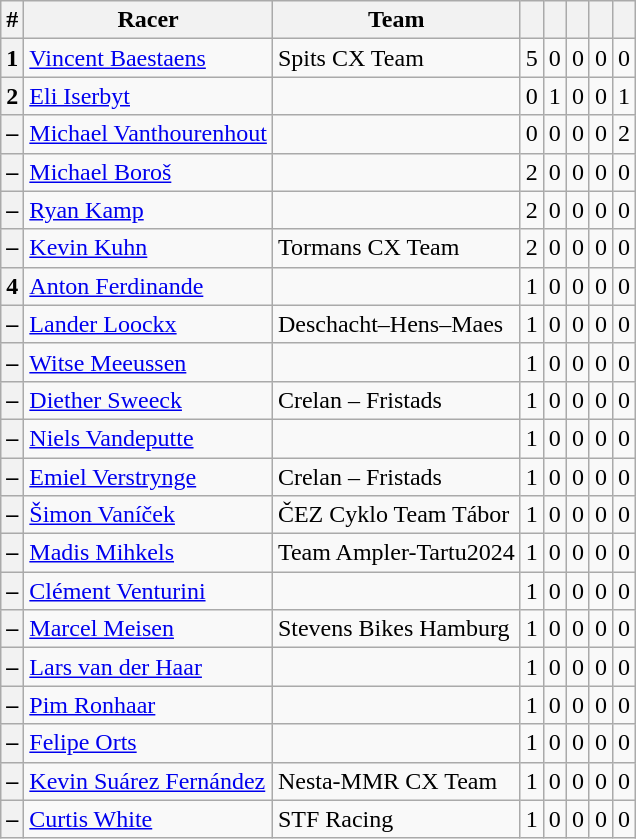<table class="wikitable" style="text-align: "center;">
<tr>
<th>#</th>
<th>Racer</th>
<th>Team</th>
<th></th>
<th></th>
<th></th>
<th></th>
<th></th>
</tr>
<tr>
<th>1</th>
<td> <a href='#'>Vincent Baestaens</a></td>
<td>Spits CX Team</td>
<td>5</td>
<td>0</td>
<td>0</td>
<td>0</td>
<td>0</td>
</tr>
<tr>
<th>2</th>
<td> <a href='#'>Eli Iserbyt</a></td>
<td></td>
<td>0</td>
<td>1</td>
<td>0</td>
<td>0</td>
<td>1</td>
</tr>
<tr>
<th>–</th>
<td> <a href='#'>Michael Vanthourenhout</a></td>
<td></td>
<td>0</td>
<td>0</td>
<td>0</td>
<td>0</td>
<td>2</td>
</tr>
<tr>
<th>–</th>
<td> <a href='#'>Michael Boroš</a></td>
<td></td>
<td>2</td>
<td>0</td>
<td>0</td>
<td>0</td>
<td>0</td>
</tr>
<tr>
<th>–</th>
<td> <a href='#'>Ryan Kamp</a></td>
<td></td>
<td>2</td>
<td>0</td>
<td>0</td>
<td>0</td>
<td>0</td>
</tr>
<tr>
<th>–</th>
<td> <a href='#'>Kevin Kuhn</a></td>
<td>Tormans CX Team</td>
<td>2</td>
<td>0</td>
<td>0</td>
<td>0</td>
<td>0</td>
</tr>
<tr>
<th>4</th>
<td> <a href='#'>Anton Ferdinande</a></td>
<td></td>
<td>1</td>
<td>0</td>
<td>0</td>
<td>0</td>
<td>0</td>
</tr>
<tr>
<th>–</th>
<td> <a href='#'>Lander Loockx</a></td>
<td>Deschacht–Hens–Maes</td>
<td>1</td>
<td>0</td>
<td>0</td>
<td>0</td>
<td>0</td>
</tr>
<tr>
<th>–</th>
<td> <a href='#'>Witse Meeussen</a></td>
<td></td>
<td>1</td>
<td>0</td>
<td>0</td>
<td>0</td>
<td>0</td>
</tr>
<tr>
<th>–</th>
<td> <a href='#'>Diether Sweeck</a></td>
<td>Crelan – Fristads</td>
<td>1</td>
<td>0</td>
<td>0</td>
<td>0</td>
<td>0</td>
</tr>
<tr>
<th>–</th>
<td> <a href='#'>Niels Vandeputte</a></td>
<td></td>
<td>1</td>
<td>0</td>
<td>0</td>
<td>0</td>
<td>0</td>
</tr>
<tr>
<th>–</th>
<td> <a href='#'>Emiel Verstrynge</a></td>
<td>Crelan – Fristads</td>
<td>1</td>
<td>0</td>
<td>0</td>
<td>0</td>
<td>0</td>
</tr>
<tr>
<th>–</th>
<td> <a href='#'>Šimon Vaníček</a></td>
<td>ČEZ Cyklo Team Tábor</td>
<td>1</td>
<td>0</td>
<td>0</td>
<td>0</td>
<td>0</td>
</tr>
<tr>
<th>–</th>
<td> <a href='#'>Madis Mihkels</a></td>
<td>Team Ampler-Tartu2024</td>
<td>1</td>
<td>0</td>
<td>0</td>
<td>0</td>
<td>0</td>
</tr>
<tr>
<th>–</th>
<td> <a href='#'>Clément Venturini</a></td>
<td></td>
<td>1</td>
<td>0</td>
<td>0</td>
<td>0</td>
<td>0</td>
</tr>
<tr>
<th>–</th>
<td> <a href='#'>Marcel Meisen</a></td>
<td>Stevens Bikes Hamburg</td>
<td>1</td>
<td>0</td>
<td>0</td>
<td>0</td>
<td>0</td>
</tr>
<tr>
<th>–</th>
<td> <a href='#'>Lars van der Haar</a></td>
<td></td>
<td>1</td>
<td>0</td>
<td>0</td>
<td>0</td>
<td>0</td>
</tr>
<tr>
<th>–</th>
<td> <a href='#'>Pim Ronhaar</a></td>
<td></td>
<td>1</td>
<td>0</td>
<td>0</td>
<td>0</td>
<td>0</td>
</tr>
<tr>
<th>–</th>
<td> <a href='#'>Felipe Orts</a></td>
<td></td>
<td>1</td>
<td>0</td>
<td>0</td>
<td>0</td>
<td>0</td>
</tr>
<tr>
<th>–</th>
<td> <a href='#'>Kevin Suárez Fernández</a></td>
<td>Nesta-MMR CX Team</td>
<td>1</td>
<td>0</td>
<td>0</td>
<td>0</td>
<td>0</td>
</tr>
<tr>
<th>–</th>
<td> <a href='#'>Curtis White</a></td>
<td>STF Racing</td>
<td>1</td>
<td>0</td>
<td>0</td>
<td>0</td>
<td>0</td>
</tr>
</table>
